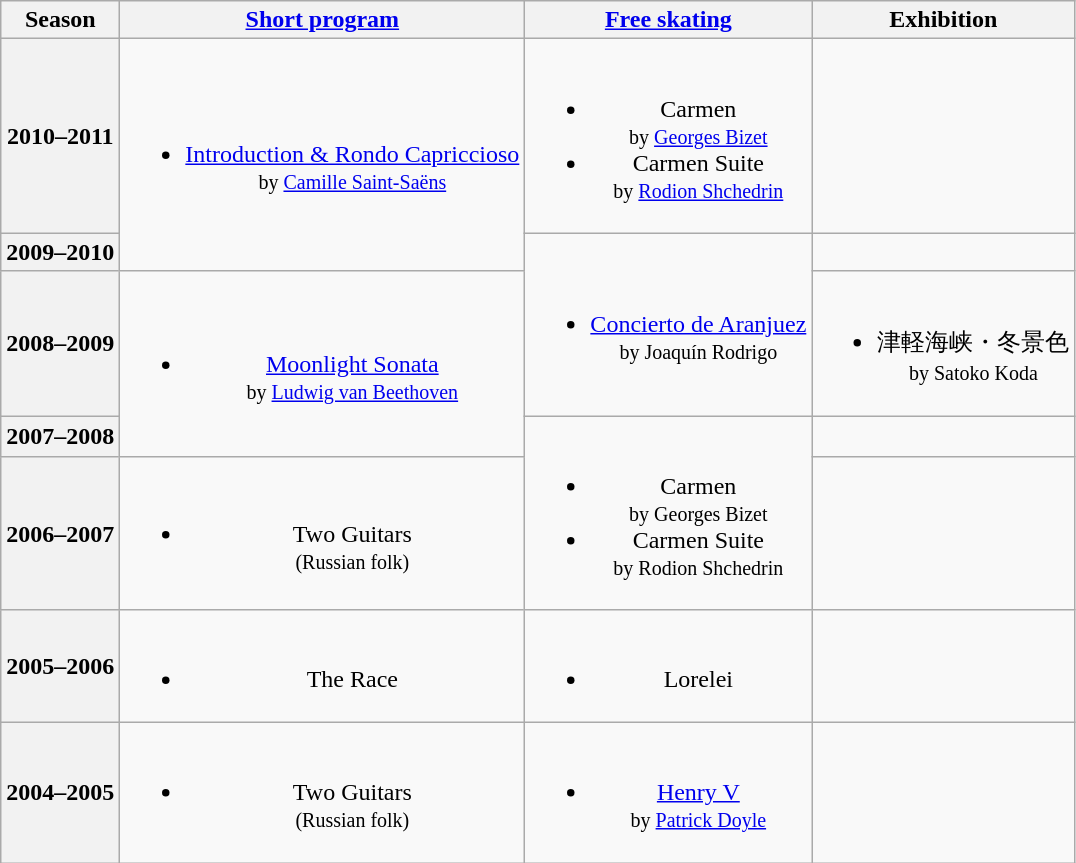<table class=wikitable style=text-align:center>
<tr>
<th>Season</th>
<th><a href='#'>Short program</a></th>
<th><a href='#'>Free skating</a></th>
<th>Exhibition</th>
</tr>
<tr>
<th>2010–2011 <br> </th>
<td rowspan=2><br><ul><li><a href='#'>Introduction & Rondo Capriccioso</a> <br><small> by <a href='#'>Camille Saint-Saëns</a> </small></li></ul></td>
<td><br><ul><li>Carmen <br><small> by <a href='#'>Georges Bizet</a> </small></li><li>Carmen Suite <br><small> by <a href='#'>Rodion Shchedrin</a> </small></li></ul></td>
<td></td>
</tr>
<tr>
<th>2009–2010 <br> </th>
<td rowspan=2><br><ul><li><a href='#'>Concierto de Aranjuez</a> <br><small> by Joaquín Rodrigo </small></li></ul></td>
<td></td>
</tr>
<tr>
<th>2008–2009 <br> </th>
<td rowspan=2><br><ul><li><a href='#'>Moonlight Sonata</a> <br><small> by <a href='#'>Ludwig van Beethoven</a> </small></li></ul></td>
<td><br><ul><li>津軽海峡・冬景色 <br><small> by Satoko Koda </small></li></ul></td>
</tr>
<tr>
<th>2007–2008 <br> </th>
<td rowspan=2><br><ul><li>Carmen <br><small> by Georges Bizet </small></li><li>Carmen Suite <br><small> by Rodion Shchedrin </small></li></ul></td>
<td></td>
</tr>
<tr>
<th>2006–2007 <br> </th>
<td><br><ul><li>Two Guitars <br><small> (Russian folk) </small></li></ul></td>
<td></td>
</tr>
<tr>
<th>2005–2006 <br> </th>
<td><br><ul><li>The Race</li></ul></td>
<td><br><ul><li>Lorelei</li></ul></td>
<td></td>
</tr>
<tr>
<th>2004–2005 <br> </th>
<td><br><ul><li>Two Guitars <br><small> (Russian folk) </small></li></ul></td>
<td><br><ul><li><a href='#'>Henry V</a> <br><small> by <a href='#'>Patrick Doyle</a> </small></li></ul></td>
<td></td>
</tr>
</table>
